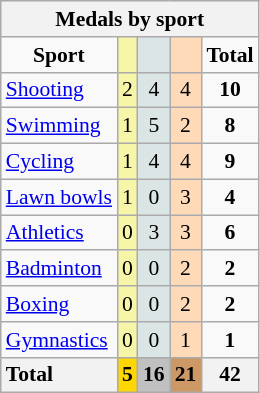<table class="wikitable" style="text-align:center;font-size:90%">
<tr style="background:#efefef;">
<th colspan=7><strong>Medals by sport</strong></th>
</tr>
<tr>
<td><strong>Sport</strong></td>
<td bgcolor=#f7f6a8></td>
<td bgcolor=#dce5e5></td>
<td bgcolor=#ffdab9></td>
<td><strong>Total</strong></td>
</tr>
<tr>
<td style="text-align:left;"><a href='#'>Shooting</a></td>
<td style="background:#F7F6A8;">2</td>
<td style="background:#DCE5E5;">4</td>
<td style="background:#FFDAB9;">4</td>
<td><strong>10</strong></td>
</tr>
<tr>
<td style="text-align:left;"><a href='#'>Swimming</a></td>
<td style="background:#F7F6A8;">1</td>
<td style="background:#DCE5E5;">5</td>
<td style="background:#FFDAB9;">2</td>
<td><strong>8</strong></td>
</tr>
<tr>
<td style="text-align:left;"><a href='#'>Cycling</a></td>
<td style="background:#F7F6A8;">1</td>
<td style="background:#DCE5E5;">4</td>
<td style="background:#FFDAB9;">4</td>
<td><strong>9</strong></td>
</tr>
<tr>
<td style="text-align:left;"><a href='#'>Lawn bowls</a></td>
<td style="background:#F7F6A8;">1</td>
<td style="background:#DCE5E5;">0</td>
<td style="background:#FFDAB9;">3</td>
<td><strong>4</strong></td>
</tr>
<tr>
<td style="text-align:left;"><a href='#'>Athletics</a></td>
<td style="background:#F7F6A8;">0</td>
<td style="background:#DCE5E5;">3</td>
<td style="background:#FFDAB9;">3</td>
<td><strong>6</strong></td>
</tr>
<tr>
<td style="text-align:left;"><a href='#'>Badminton</a></td>
<td style="background:#F7F6A8;">0</td>
<td style="background:#DCE5E5;">0</td>
<td style="background:#FFDAB9;">2</td>
<td><strong>2</strong></td>
</tr>
<tr>
<td style="text-align:left;"><a href='#'>Boxing</a></td>
<td style="background:#F7F6A8;">0</td>
<td style="background:#DCE5E5;">0</td>
<td style="background:#FFDAB9;">2</td>
<td><strong>2</strong></td>
</tr>
<tr>
<td style="text-align:left;"><a href='#'>Gymnastics</a></td>
<td style="background:#F7F6A8;">0</td>
<td style="background:#DCE5E5;">0</td>
<td style="background:#FFDAB9;">1</td>
<td><strong>1</strong></td>
</tr>
<tr>
<th style="text-align:left;"><strong>Total</strong></th>
<th style="background:gold;"><strong>5</strong></th>
<th style="background:silver;"><strong>16</strong></th>
<th style="background:#c96;"><strong>21</strong></th>
<th><strong>42</strong></th>
</tr>
</table>
